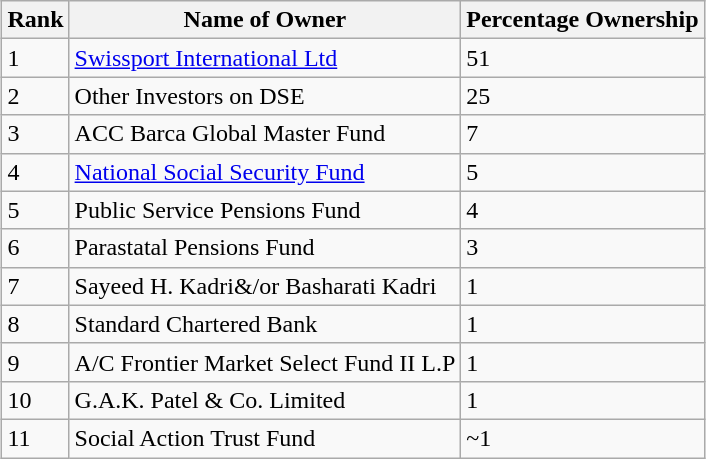<table class="wikitable sortable" style="margin-left:auto;margin-right:auto">
<tr>
<th style="width:2em;">Rank</th>
<th>Name of Owner</th>
<th>Percentage Ownership</th>
</tr>
<tr>
<td>1</td>
<td><a href='#'>Swissport International Ltd</a></td>
<td>51</td>
</tr>
<tr>
<td>2</td>
<td>Other Investors on DSE</td>
<td>25</td>
</tr>
<tr>
<td>3</td>
<td>ACC Barca Global Master Fund</td>
<td>7</td>
</tr>
<tr>
<td>4</td>
<td><a href='#'>National Social Security Fund</a></td>
<td>5</td>
</tr>
<tr>
<td>5</td>
<td>Public Service Pensions Fund</td>
<td>4</td>
</tr>
<tr>
<td>6</td>
<td>Parastatal Pensions Fund</td>
<td>3</td>
</tr>
<tr>
<td>7</td>
<td>Sayeed H. Kadri&/or Basharati Kadri</td>
<td>1</td>
</tr>
<tr>
<td>8</td>
<td>Standard Chartered Bank</td>
<td>1</td>
</tr>
<tr>
<td>9</td>
<td>A/C Frontier Market Select Fund II L.P</td>
<td>1</td>
</tr>
<tr>
<td>10</td>
<td>G.A.K. Patel & Co. Limited</td>
<td>1</td>
</tr>
<tr>
<td>11</td>
<td>Social Action Trust Fund</td>
<td>~1</td>
</tr>
</table>
